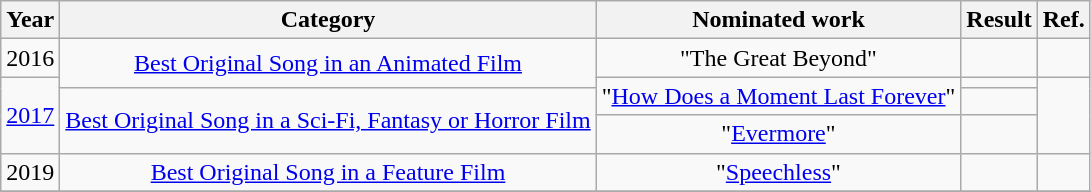<table class="wikitable plainrowheaders" style="text-align:center;">
<tr>
<th>Year</th>
<th>Category</th>
<th>Nominated work</th>
<th>Result</th>
<th>Ref.</th>
</tr>
<tr>
<td>2016</td>
<td rowspan="2"><a href='#'>Best Original Song in an Animated Film</a></td>
<td>"The Great Beyond"  <br> </td>
<td></td>
<td></td>
</tr>
<tr>
<td rowspan="3"><a href='#'>2017</a></td>
<td rowspan="2">"<a href='#'>How Does a Moment Last Forever</a>"  <br> </td>
<td></td>
<td rowspan="3"></td>
</tr>
<tr>
<td rowspan="2"><a href='#'>Best Original Song in a Sci-Fi, Fantasy or Horror Film</a></td>
<td></td>
</tr>
<tr>
<td>"<a href='#'>Evermore</a>"  <br> </td>
<td></td>
</tr>
<tr>
<td>2019</td>
<td><a href='#'>Best Original Song in a Feature Film</a></td>
<td>"<a href='#'>Speechless</a>"  <br> </td>
<td></td>
<td></td>
</tr>
<tr>
</tr>
</table>
